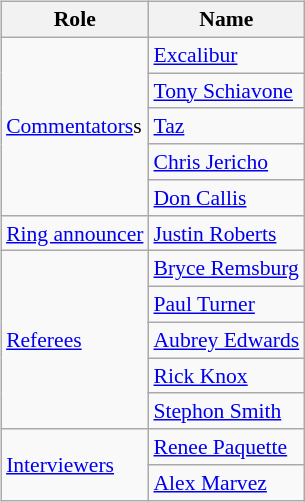<table class=wikitable style="font-size:90%; margin: 0.5em 0 0.5em 1em; float: right; clear: right;">
<tr>
<th>Role</th>
<th>Name</th>
</tr>
<tr>
<td rowspan=5><a href='#'>Commentators</a>s</td>
<td><a href='#'>Excalibur</a> </td>
</tr>
<tr>
<td><a href='#'>Tony Schiavone</a> </td>
</tr>
<tr>
<td><a href='#'>Taz</a> </td>
</tr>
<tr>
<td><a href='#'>Chris Jericho</a> </td>
</tr>
<tr>
<td><a href='#'>Don Callis</a> </td>
</tr>
<tr>
<td><a href='#'>Ring announcer</a></td>
<td><a href='#'>Justin Roberts</a></td>
</tr>
<tr>
<td rowspan=5><a href='#'>Referees</a></td>
<td><a href='#'>Bryce Remsburg</a></td>
</tr>
<tr>
<td><a href='#'>Paul Turner</a></td>
</tr>
<tr>
<td><a href='#'>Aubrey Edwards</a></td>
</tr>
<tr>
<td><a href='#'>Rick Knox</a></td>
</tr>
<tr>
<td><a href='#'>Stephon Smith</a></td>
</tr>
<tr>
<td rowspan=3><a href='#'>Interviewers</a></td>
<td><a href='#'>Renee Paquette</a></td>
</tr>
<tr>
<td><a href='#'>Alex Marvez</a></td>
</tr>
</table>
